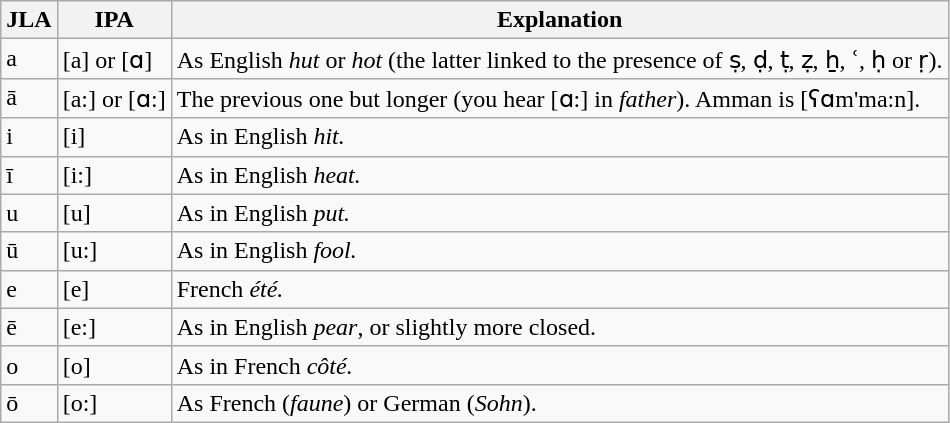<table class="wikitable">
<tr>
<th>JLA</th>
<th>IPA</th>
<th>Explanation</th>
</tr>
<tr>
<td>a</td>
<td>[a] or [ɑ]</td>
<td>As English <em>hut</em> or <em>hot</em> (the latter linked to the presence of ṣ, ḍ, ṭ, ẓ, ẖ, ʿ, ḥ or ṛ).</td>
</tr>
<tr>
<td>ā</td>
<td>[a:] or [ɑ:]</td>
<td>The previous one but longer (you hear [ɑ:] in <em>father</em>). Amman is [ʕɑm'ma:n].</td>
</tr>
<tr>
<td>i</td>
<td>[i]</td>
<td>As in English <em>hit.</em></td>
</tr>
<tr>
<td>ī</td>
<td>[i:]</td>
<td>As in English <em>heat.</em></td>
</tr>
<tr>
<td>u</td>
<td>[u]</td>
<td>As in English <em>put.</em></td>
</tr>
<tr>
<td>ū</td>
<td>[u:]</td>
<td>As in English <em>fool.</em></td>
</tr>
<tr>
<td>e</td>
<td>[e]</td>
<td>French <em>été.</em></td>
</tr>
<tr>
<td>ē</td>
<td>[e:]</td>
<td>As in English <em>pear</em>, or slightly more closed.</td>
</tr>
<tr>
<td>o</td>
<td>[o]</td>
<td>As in French <em>côté.</em></td>
</tr>
<tr>
<td>ō</td>
<td>[o:]</td>
<td>As French (<em>faune</em>) or German (<em>Sohn</em>).</td>
</tr>
</table>
